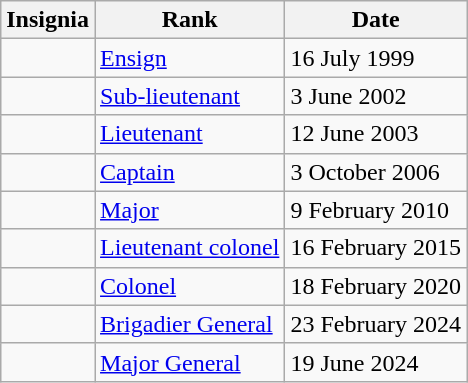<table class="wikitable">
<tr>
<th>Insignia</th>
<th>Rank</th>
<th>Date</th>
</tr>
<tr>
<td></td>
<td><a href='#'>Ensign</a></td>
<td>16 July 1999</td>
</tr>
<tr>
<td></td>
<td><a href='#'>Sub-lieutenant</a></td>
<td>3 June 2002</td>
</tr>
<tr>
<td></td>
<td><a href='#'>Lieutenant</a></td>
<td>12 June 2003</td>
</tr>
<tr>
<td></td>
<td><a href='#'>Captain</a></td>
<td>3 October 2006</td>
</tr>
<tr>
<td></td>
<td><a href='#'>Major</a></td>
<td>9 February 2010</td>
</tr>
<tr>
<td></td>
<td><a href='#'>Lieutenant colonel</a></td>
<td>16 February 2015</td>
</tr>
<tr>
<td></td>
<td><a href='#'>Colonel</a></td>
<td>18 February 2020</td>
</tr>
<tr>
<td></td>
<td><a href='#'>Brigadier General</a></td>
<td>23 February 2024</td>
</tr>
<tr>
<td></td>
<td><a href='#'>Major General</a></td>
<td>19 June 2024</td>
</tr>
</table>
